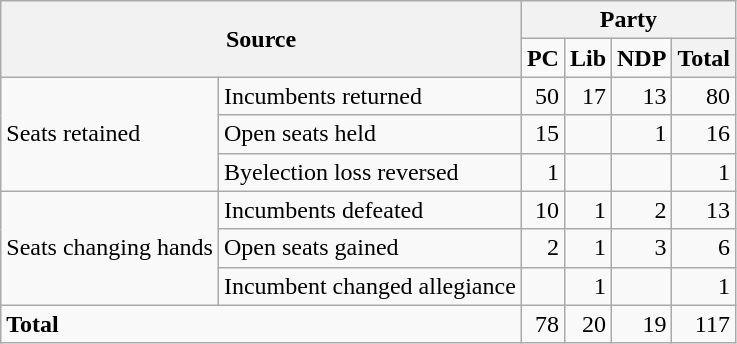<table class="wikitable" style="text-align:right;">
<tr>
<th colspan="2" rowspan="2">Source</th>
<th colspan="4">Party</th>
</tr>
<tr>
<td><strong>PC</strong></td>
<td><strong>Lib</strong></td>
<td><strong>NDP</strong></td>
<th>Total</th>
</tr>
<tr>
<td rowspan="3" style="text-align:left;">Seats retained</td>
<td style="text-align:left;">Incumbents returned</td>
<td>50</td>
<td>17</td>
<td>13</td>
<td>80</td>
</tr>
<tr>
<td style="text-align:left;">Open seats held</td>
<td>15</td>
<td></td>
<td>1</td>
<td>16</td>
</tr>
<tr>
<td style="text-align:left;">Byelection loss reversed</td>
<td>1</td>
<td></td>
<td></td>
<td>1</td>
</tr>
<tr>
<td rowspan="3" style="text-align:left;">Seats changing hands</td>
<td style="text-align:left;">Incumbents defeated</td>
<td>10</td>
<td>1</td>
<td>2</td>
<td>13</td>
</tr>
<tr>
<td style="text-align:left;">Open seats gained</td>
<td>2</td>
<td>1</td>
<td>3</td>
<td>6</td>
</tr>
<tr>
<td style="text-align:left;">Incumbent changed allegiance</td>
<td></td>
<td>1</td>
<td></td>
<td>1</td>
</tr>
<tr>
<td colspan="2" style="text-align:left;"><strong>Total</strong></td>
<td>78</td>
<td>20</td>
<td>19</td>
<td>117</td>
</tr>
</table>
